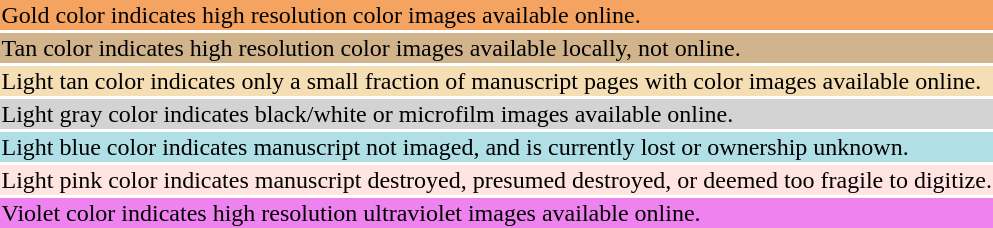<table style="background:transparent">
<tr>
<td bgcolor="sandybrown">Gold color indicates high resolution color images available online.</td>
</tr>
<tr>
<td bgcolor="tan">Tan color indicates high resolution color images available locally, not online.</td>
</tr>
<tr>
<td bgcolor="wheat">Light tan color indicates only a small fraction of manuscript pages with color images available online.</td>
</tr>
<tr>
<td bgcolor="lightgray">Light gray color indicates black/white or microfilm images available online.</td>
</tr>
<tr>
<td bgcolor="powderblue">Light blue color indicates manuscript not imaged, and is currently lost or ownership unknown.</td>
</tr>
<tr>
<td bgcolor="mistyrose">Light pink color indicates manuscript destroyed, presumed destroyed, or deemed too fragile to digitize.</td>
</tr>
<tr>
<td bgcolor="violet">Violet color indicates high resolution ultraviolet images available online.</td>
</tr>
</table>
